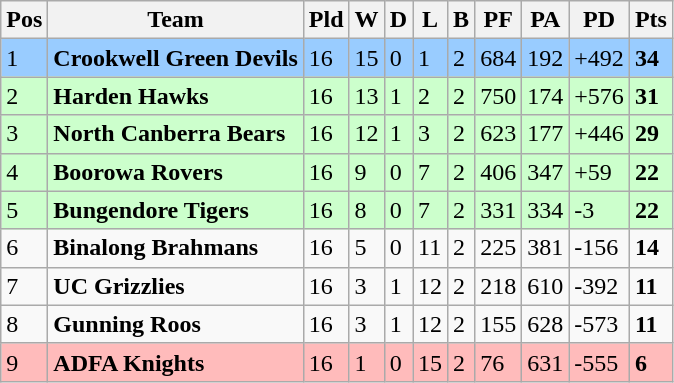<table class="wikitable">
<tr>
<th>Pos</th>
<th>Team</th>
<th>Pld</th>
<th>W</th>
<th>D</th>
<th>L</th>
<th>B</th>
<th>PF</th>
<th>PA</th>
<th>PD</th>
<th>Pts</th>
</tr>
<tr>
<td style="background:#99ccff;">1</td>
<td style="background:#99ccff;"> <strong>Crookwell Green Devils</strong></td>
<td style="background:#99ccff;">16</td>
<td style="background:#99ccff;">15</td>
<td style="background:#99ccff;">0</td>
<td style="background:#99ccff;">1</td>
<td style="background:#99ccff;">2</td>
<td style="background:#99ccff;">684</td>
<td style="background:#99ccff;">192</td>
<td style="background:#99ccff;">+492</td>
<td style="background:#99ccff;"><strong>34</strong></td>
</tr>
<tr>
<td style="background:#ccffcc;">2</td>
<td style="background:#ccffcc;"> <strong>Harden Hawks</strong></td>
<td style="background:#ccffcc;">16</td>
<td style="background:#ccffcc;">13</td>
<td style="background:#ccffcc;">1</td>
<td style="background:#ccffcc;">2</td>
<td style="background:#ccffcc;">2</td>
<td style="background:#ccffcc;">750</td>
<td style="background:#ccffcc;">174</td>
<td style="background:#ccffcc;">+576</td>
<td style="background:#ccffcc;"><strong>31</strong></td>
</tr>
<tr>
<td style="background:#ccffcc;">3</td>
<td style="background:#ccffcc;"> <strong>North Canberra Bears</strong></td>
<td style="background:#ccffcc;">16</td>
<td style="background:#ccffcc;">12</td>
<td style="background:#ccffcc;">1</td>
<td style="background:#ccffcc;">3</td>
<td style="background:#ccffcc;">2</td>
<td style="background:#ccffcc;">623</td>
<td style="background:#ccffcc;">177</td>
<td style="background:#ccffcc;">+446</td>
<td style="background:#ccffcc;"><strong>29</strong></td>
</tr>
<tr>
<td style="background:#ccffcc;">4</td>
<td style="background:#ccffcc;"> <strong>Boorowa Rovers</strong></td>
<td style="background:#ccffcc;">16</td>
<td style="background:#ccffcc;">9</td>
<td style="background:#ccffcc;">0</td>
<td style="background:#ccffcc;">7</td>
<td style="background:#ccffcc;">2</td>
<td style="background:#ccffcc;">406</td>
<td style="background:#ccffcc;">347</td>
<td style="background:#ccffcc;">+59</td>
<td style="background:#ccffcc;"><strong>22</strong></td>
</tr>
<tr>
<td style="background:#ccffcc;">5</td>
<td style="background:#ccffcc;"> <strong>Bungendore Tigers</strong></td>
<td style="background:#ccffcc;">16</td>
<td style="background:#ccffcc;">8</td>
<td style="background:#ccffcc;">0</td>
<td style="background:#ccffcc;">7</td>
<td style="background:#ccffcc;">2</td>
<td style="background:#ccffcc;">331</td>
<td style="background:#ccffcc;">334</td>
<td style="background:#ccffcc;">-3</td>
<td style="background:#ccffcc;"><strong>22</strong></td>
</tr>
<tr>
<td>6</td>
<td> <strong>Binalong Brahmans</strong></td>
<td>16</td>
<td>5</td>
<td>0</td>
<td>11</td>
<td>2</td>
<td>225</td>
<td>381</td>
<td>-156</td>
<td><strong>14</strong></td>
</tr>
<tr>
<td>7</td>
<td> <strong>UC Grizzlies</strong></td>
<td>16</td>
<td>3</td>
<td>1</td>
<td>12</td>
<td>2</td>
<td>218</td>
<td>610</td>
<td>-392</td>
<td><strong>11</strong></td>
</tr>
<tr>
<td>8</td>
<td> <strong>Gunning Roos</strong></td>
<td>16</td>
<td>3</td>
<td>1</td>
<td>12</td>
<td>2</td>
<td>155</td>
<td>628</td>
<td>-573</td>
<td><strong>11</strong></td>
</tr>
<tr>
<td style="background:#ffbbbb;">9</td>
<td style="background:#ffbbbb;"> <strong>ADFA Knights</strong></td>
<td style="background:#ffbbbb;">16</td>
<td style="background:#ffbbbb;">1</td>
<td style="background:#ffbbbb;">0</td>
<td style="background:#ffbbbb;">15</td>
<td style="background:#ffbbbb;">2</td>
<td style="background:#ffbbbb;">76</td>
<td style="background:#ffbbbb;">631</td>
<td style="background:#ffbbbb;">-555</td>
<td style="background:#ffbbbb;"><strong>6</strong></td>
</tr>
</table>
